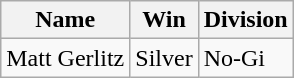<table class="wikitable">
<tr>
<th>Name</th>
<th>Win</th>
<th>Division</th>
</tr>
<tr>
<td>Matt Gerlitz</td>
<td>Silver</td>
<td>No-Gi </td>
</tr>
</table>
